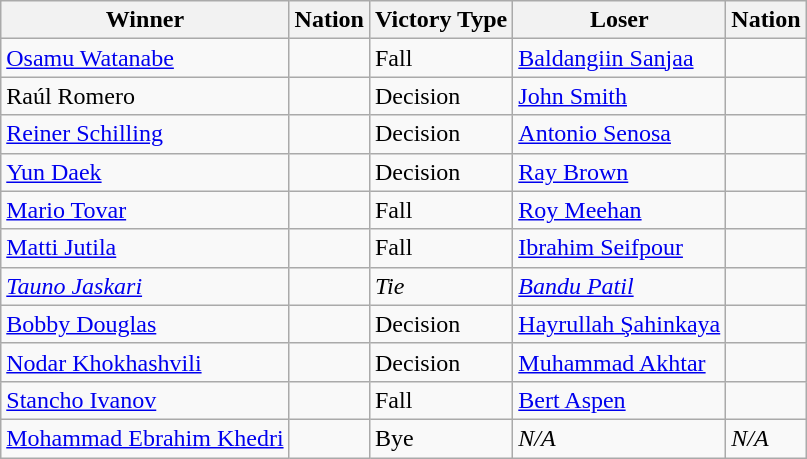<table class="wikitable sortable" style="text-align:left;">
<tr>
<th>Winner</th>
<th>Nation</th>
<th>Victory Type</th>
<th>Loser</th>
<th>Nation</th>
</tr>
<tr>
<td><a href='#'>Osamu Watanabe</a></td>
<td></td>
<td>Fall</td>
<td><a href='#'>Baldangiin Sanjaa</a></td>
<td></td>
</tr>
<tr>
<td>Raúl Romero</td>
<td></td>
<td>Decision</td>
<td><a href='#'>John Smith</a></td>
<td></td>
</tr>
<tr>
<td><a href='#'>Reiner Schilling</a></td>
<td></td>
<td>Decision</td>
<td><a href='#'>Antonio Senosa</a></td>
<td></td>
</tr>
<tr>
<td><a href='#'>Yun Daek</a></td>
<td></td>
<td>Decision</td>
<td><a href='#'>Ray Brown</a></td>
<td></td>
</tr>
<tr>
<td><a href='#'>Mario Tovar</a></td>
<td></td>
<td>Fall</td>
<td><a href='#'>Roy Meehan</a></td>
<td></td>
</tr>
<tr>
<td><a href='#'>Matti Jutila</a></td>
<td></td>
<td>Fall</td>
<td><a href='#'>Ibrahim Seifpour</a></td>
<td></td>
</tr>
<tr style="font-style: italic">
<td><a href='#'>Tauno Jaskari</a></td>
<td></td>
<td>Tie</td>
<td><a href='#'>Bandu Patil</a></td>
<td></td>
</tr>
<tr>
<td><a href='#'>Bobby Douglas</a></td>
<td></td>
<td>Decision</td>
<td><a href='#'>Hayrullah Şahinkaya</a></td>
<td></td>
</tr>
<tr>
<td><a href='#'>Nodar Khokhashvili</a></td>
<td></td>
<td>Decision</td>
<td><a href='#'>Muhammad Akhtar</a></td>
<td></td>
</tr>
<tr>
<td><a href='#'>Stancho Ivanov</a></td>
<td></td>
<td>Fall</td>
<td><a href='#'>Bert Aspen</a></td>
<td></td>
</tr>
<tr>
<td><a href='#'>Mohammad Ebrahim Khedri</a></td>
<td></td>
<td>Bye</td>
<td><em>N/A</em></td>
<td><em>N/A</em></td>
</tr>
</table>
